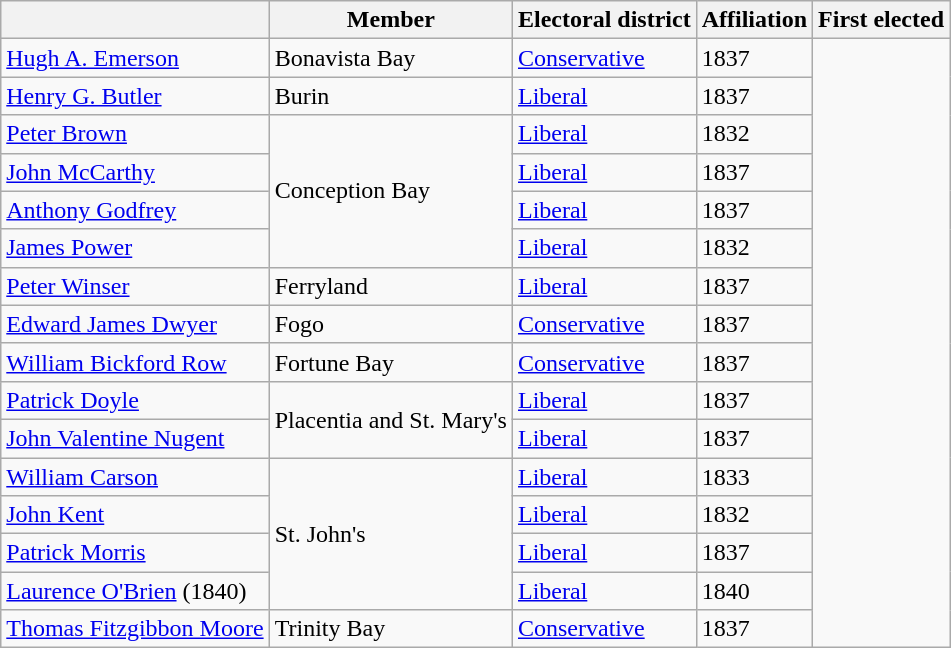<table class="wikitable sortable">
<tr>
<th></th>
<th>Member</th>
<th>Electoral district</th>
<th>Affiliation</th>
<th>First elected</th>
</tr>
<tr>
<td><a href='#'>Hugh A. Emerson</a></td>
<td>Bonavista Bay</td>
<td><a href='#'>Conservative</a></td>
<td>1837</td>
</tr>
<tr>
<td><a href='#'>Henry G. Butler</a></td>
<td>Burin</td>
<td><a href='#'>Liberal</a></td>
<td>1837</td>
</tr>
<tr>
<td><a href='#'>Peter Brown</a></td>
<td rowspan=4>Conception Bay</td>
<td><a href='#'>Liberal</a></td>
<td>1832</td>
</tr>
<tr>
<td><a href='#'>John McCarthy</a></td>
<td><a href='#'>Liberal</a></td>
<td>1837</td>
</tr>
<tr>
<td><a href='#'>Anthony Godfrey</a></td>
<td><a href='#'>Liberal</a></td>
<td>1837</td>
</tr>
<tr>
<td><a href='#'>James Power</a></td>
<td><a href='#'>Liberal</a></td>
<td>1832</td>
</tr>
<tr>
<td><a href='#'>Peter Winser</a></td>
<td>Ferryland</td>
<td><a href='#'>Liberal</a></td>
<td>1837</td>
</tr>
<tr>
<td><a href='#'>Edward James Dwyer</a></td>
<td>Fogo</td>
<td><a href='#'>Conservative</a></td>
<td>1837</td>
</tr>
<tr>
<td><a href='#'>William Bickford Row</a></td>
<td>Fortune Bay</td>
<td><a href='#'>Conservative</a></td>
<td>1837</td>
</tr>
<tr>
<td><a href='#'>Patrick Doyle</a></td>
<td rowspan=2>Placentia and St. Mary's</td>
<td><a href='#'>Liberal</a></td>
<td>1837</td>
</tr>
<tr>
<td><a href='#'>John Valentine Nugent</a></td>
<td><a href='#'>Liberal</a></td>
<td>1837</td>
</tr>
<tr>
<td><a href='#'>William Carson</a></td>
<td rowspan=4>St. John's</td>
<td><a href='#'>Liberal</a></td>
<td>1833</td>
</tr>
<tr>
<td><a href='#'>John Kent</a></td>
<td><a href='#'>Liberal</a></td>
<td>1832</td>
</tr>
<tr>
<td><a href='#'>Patrick Morris</a></td>
<td><a href='#'>Liberal</a></td>
<td>1837</td>
</tr>
<tr>
<td><a href='#'>Laurence O'Brien</a> (1840)</td>
<td><a href='#'>Liberal</a></td>
<td>1840</td>
</tr>
<tr>
<td><a href='#'>Thomas Fitzgibbon Moore</a></td>
<td>Trinity Bay</td>
<td><a href='#'>Conservative</a></td>
<td>1837</td>
</tr>
</table>
